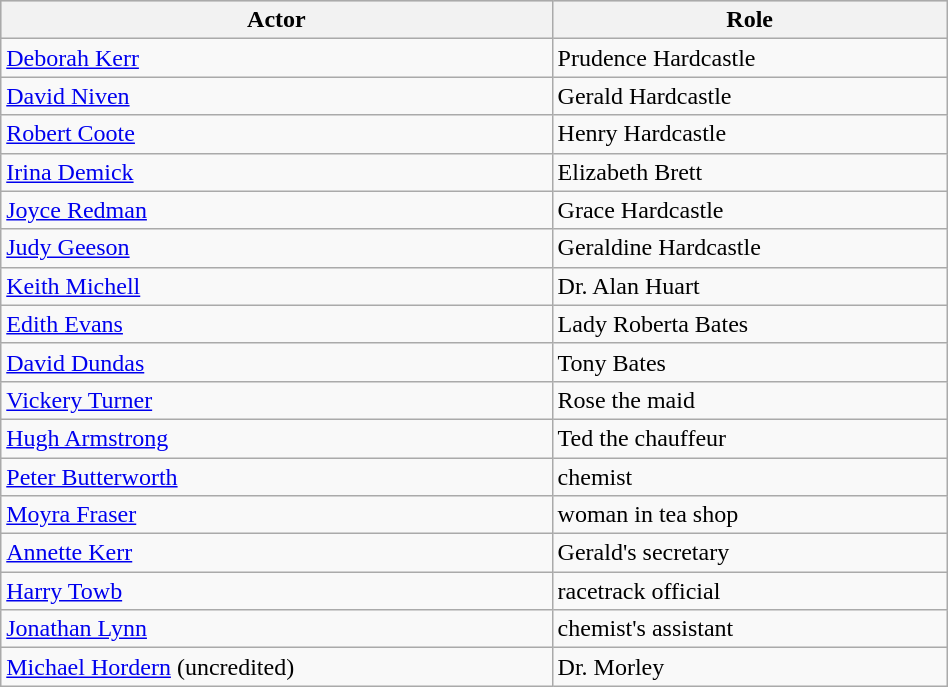<table class="wikitable" width="50%">
<tr bgcolor="#CCCCCC">
<th>Actor</th>
<th>Role</th>
</tr>
<tr>
<td><a href='#'>Deborah Kerr</a></td>
<td>Prudence Hardcastle</td>
</tr>
<tr>
<td><a href='#'>David Niven</a></td>
<td>Gerald Hardcastle</td>
</tr>
<tr>
<td><a href='#'>Robert Coote</a></td>
<td>Henry Hardcastle</td>
</tr>
<tr>
<td><a href='#'>Irina Demick</a></td>
<td>Elizabeth Brett</td>
</tr>
<tr>
<td><a href='#'>Joyce Redman</a></td>
<td>Grace Hardcastle</td>
</tr>
<tr>
<td><a href='#'>Judy Geeson</a></td>
<td>Geraldine Hardcastle</td>
</tr>
<tr>
<td><a href='#'>Keith Michell</a></td>
<td>Dr. Alan Huart</td>
</tr>
<tr>
<td><a href='#'>Edith Evans</a></td>
<td>Lady Roberta Bates</td>
</tr>
<tr>
<td><a href='#'>David Dundas</a></td>
<td>Tony Bates</td>
</tr>
<tr>
<td><a href='#'>Vickery Turner</a></td>
<td>Rose the maid</td>
</tr>
<tr>
<td><a href='#'>Hugh Armstrong</a></td>
<td>Ted the chauffeur</td>
</tr>
<tr>
<td><a href='#'>Peter Butterworth</a></td>
<td>chemist</td>
</tr>
<tr>
<td><a href='#'>Moyra Fraser</a></td>
<td>woman in tea shop</td>
</tr>
<tr>
<td><a href='#'>Annette Kerr</a></td>
<td>Gerald's secretary</td>
</tr>
<tr>
<td><a href='#'>Harry Towb</a></td>
<td>racetrack official</td>
</tr>
<tr>
<td><a href='#'>Jonathan Lynn</a></td>
<td>chemist's assistant</td>
</tr>
<tr>
<td><a href='#'>Michael Hordern</a> (uncredited)</td>
<td>Dr. Morley</td>
</tr>
</table>
